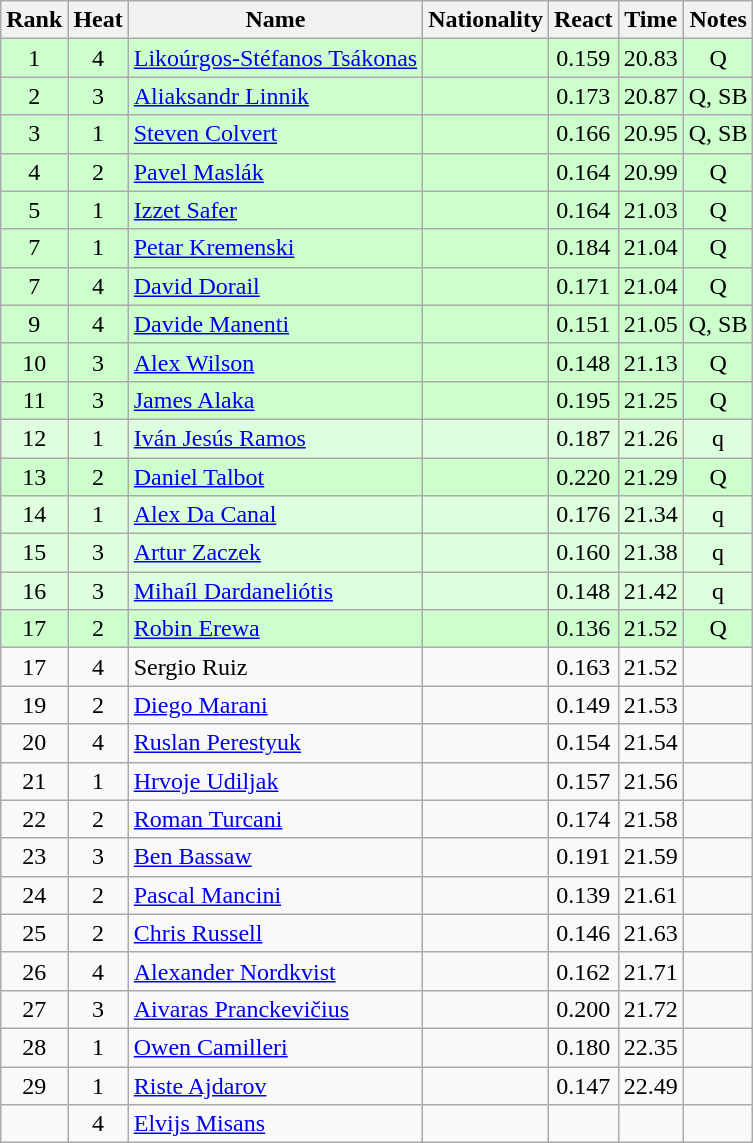<table class="wikitable sortable" style="text-align:center">
<tr>
<th>Rank</th>
<th>Heat</th>
<th>Name</th>
<th>Nationality</th>
<th>React</th>
<th>Time</th>
<th>Notes</th>
</tr>
<tr bgcolor=ccffcc>
<td>1</td>
<td>4</td>
<td align="left"><a href='#'>Likoúrgos-Stéfanos Tsákonas</a></td>
<td align=left></td>
<td>0.159</td>
<td>20.83</td>
<td>Q</td>
</tr>
<tr bgcolor=ccffcc>
<td>2</td>
<td>3</td>
<td align="left"><a href='#'>Aliaksandr Linnik</a></td>
<td align=left></td>
<td>0.173</td>
<td>20.87</td>
<td>Q, SB</td>
</tr>
<tr bgcolor=ccffcc>
<td>3</td>
<td>1</td>
<td align="left"><a href='#'>Steven Colvert</a></td>
<td align=left></td>
<td>0.166</td>
<td>20.95</td>
<td>Q, SB</td>
</tr>
<tr bgcolor=ccffcc>
<td>4</td>
<td>2</td>
<td align="left"><a href='#'>Pavel Maslák</a></td>
<td align=left></td>
<td>0.164</td>
<td>20.99</td>
<td>Q</td>
</tr>
<tr bgcolor=ccffcc>
<td>5</td>
<td>1</td>
<td align="left"><a href='#'>Izzet Safer</a></td>
<td align=left></td>
<td>0.164</td>
<td>21.03</td>
<td>Q</td>
</tr>
<tr bgcolor=ccffcc>
<td>7</td>
<td>1</td>
<td align="left"><a href='#'>Petar Kremenski</a></td>
<td align=left></td>
<td>0.184</td>
<td>21.04</td>
<td>Q</td>
</tr>
<tr bgcolor=ccffcc>
<td>7</td>
<td>4</td>
<td align="left"><a href='#'>David Dorail</a></td>
<td align=left></td>
<td>0.171</td>
<td>21.04</td>
<td>Q</td>
</tr>
<tr bgcolor=ccffcc>
<td>9</td>
<td>4</td>
<td align="left"><a href='#'>Davide Manenti</a></td>
<td align=left></td>
<td>0.151</td>
<td>21.05</td>
<td>Q, SB</td>
</tr>
<tr bgcolor=ccffcc>
<td>10</td>
<td>3</td>
<td align="left"><a href='#'>Alex Wilson</a></td>
<td align=left></td>
<td>0.148</td>
<td>21.13</td>
<td>Q</td>
</tr>
<tr bgcolor=ccffcc>
<td>11</td>
<td>3</td>
<td align="left"><a href='#'>James Alaka</a></td>
<td align=left></td>
<td>0.195</td>
<td>21.25</td>
<td>Q</td>
</tr>
<tr bgcolor=ddffdd>
<td>12</td>
<td>1</td>
<td align="left"><a href='#'>Iván Jesús Ramos</a></td>
<td align=left></td>
<td>0.187</td>
<td>21.26</td>
<td>q</td>
</tr>
<tr bgcolor=ccffcc>
<td>13</td>
<td>2</td>
<td align="left"><a href='#'>Daniel Talbot</a></td>
<td align=left></td>
<td>0.220</td>
<td>21.29</td>
<td>Q</td>
</tr>
<tr bgcolor=ddffdd>
<td>14</td>
<td>1</td>
<td align="left"><a href='#'>Alex Da Canal</a></td>
<td align=left></td>
<td>0.176</td>
<td>21.34</td>
<td>q</td>
</tr>
<tr bgcolor=ddffdd>
<td>15</td>
<td>3</td>
<td align="left"><a href='#'>Artur Zaczek</a></td>
<td align=left></td>
<td>0.160</td>
<td>21.38</td>
<td>q</td>
</tr>
<tr bgcolor=ddffdd>
<td>16</td>
<td>3</td>
<td align="left"><a href='#'>Mihaíl Dardaneliótis</a></td>
<td align=left></td>
<td>0.148</td>
<td>21.42</td>
<td>q</td>
</tr>
<tr bgcolor=ccffcc>
<td>17</td>
<td>2</td>
<td align="left"><a href='#'>Robin Erewa</a></td>
<td align=left></td>
<td>0.136</td>
<td>21.52</td>
<td>Q</td>
</tr>
<tr>
<td>17</td>
<td>4</td>
<td align="left">Sergio Ruiz</td>
<td align=left></td>
<td>0.163</td>
<td>21.52</td>
<td></td>
</tr>
<tr>
<td>19</td>
<td>2</td>
<td align="left"><a href='#'>Diego Marani</a></td>
<td align=left></td>
<td>0.149</td>
<td>21.53</td>
<td></td>
</tr>
<tr>
<td>20</td>
<td>4</td>
<td align="left"><a href='#'>Ruslan Perestyuk</a></td>
<td align=left></td>
<td>0.154</td>
<td>21.54</td>
<td></td>
</tr>
<tr>
<td>21</td>
<td>1</td>
<td align="left"><a href='#'>Hrvoje Udiljak</a></td>
<td align=left></td>
<td>0.157</td>
<td>21.56</td>
<td></td>
</tr>
<tr>
<td>22</td>
<td>2</td>
<td align="left"><a href='#'>Roman Turcani</a></td>
<td align=left></td>
<td>0.174</td>
<td>21.58</td>
<td></td>
</tr>
<tr>
<td>23</td>
<td>3</td>
<td align="left"><a href='#'>Ben Bassaw</a></td>
<td align=left></td>
<td>0.191</td>
<td>21.59</td>
<td></td>
</tr>
<tr>
<td>24</td>
<td>2</td>
<td align="left"><a href='#'>Pascal Mancini</a></td>
<td align=left></td>
<td>0.139</td>
<td>21.61</td>
<td></td>
</tr>
<tr>
<td>25</td>
<td>2</td>
<td align="left"><a href='#'>Chris Russell</a></td>
<td align=left></td>
<td>0.146</td>
<td>21.63</td>
<td></td>
</tr>
<tr>
<td>26</td>
<td>4</td>
<td align="left"><a href='#'>Alexander Nordkvist</a></td>
<td align=left></td>
<td>0.162</td>
<td>21.71</td>
<td></td>
</tr>
<tr>
<td>27</td>
<td>3</td>
<td align="left"><a href='#'>Aivaras Pranckevičius</a></td>
<td align=left></td>
<td>0.200</td>
<td>21.72</td>
<td></td>
</tr>
<tr>
<td>28</td>
<td>1</td>
<td align="left"><a href='#'>Owen Camilleri</a></td>
<td align=left></td>
<td>0.180</td>
<td>22.35</td>
<td></td>
</tr>
<tr>
<td>29</td>
<td>1</td>
<td align="left"><a href='#'>Riste Ajdarov</a></td>
<td align=left></td>
<td>0.147</td>
<td>22.49</td>
<td></td>
</tr>
<tr>
<td></td>
<td>4</td>
<td align="left"><a href='#'>Elvijs Misans</a></td>
<td align=left></td>
<td></td>
<td></td>
<td></td>
</tr>
</table>
